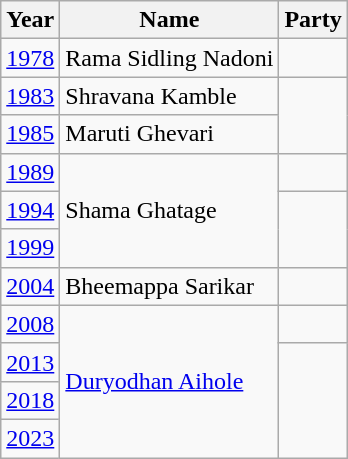<table class="wikitable">
<tr>
<th>Year</th>
<th>Name</th>
<th colspan="2">Party</th>
</tr>
<tr>
<td><a href='#'>1978</a></td>
<td>Rama Sidling Nadoni</td>
<td></td>
</tr>
<tr>
<td><a href='#'>1983</a></td>
<td>Shravana Kamble</td>
</tr>
<tr>
<td><a href='#'>1985</a></td>
<td>Maruti Ghevari</td>
</tr>
<tr>
<td><a href='#'>1989</a></td>
<td rowspan="3">Shama Ghatage</td>
<td></td>
</tr>
<tr>
<td><a href='#'>1994</a></td>
</tr>
<tr>
<td><a href='#'>1999</a></td>
</tr>
<tr>
<td><a href='#'>2004</a></td>
<td>Bheemappa Sarikar</td>
<td></td>
</tr>
<tr>
<td><a href='#'>2008</a></td>
<td rowspan="4"><a href='#'>Duryodhan Aihole</a></td>
<td></td>
</tr>
<tr>
<td><a href='#'>2013</a></td>
</tr>
<tr>
<td><a href='#'>2018</a></td>
</tr>
<tr>
<td><a href='#'>2023</a></td>
</tr>
</table>
